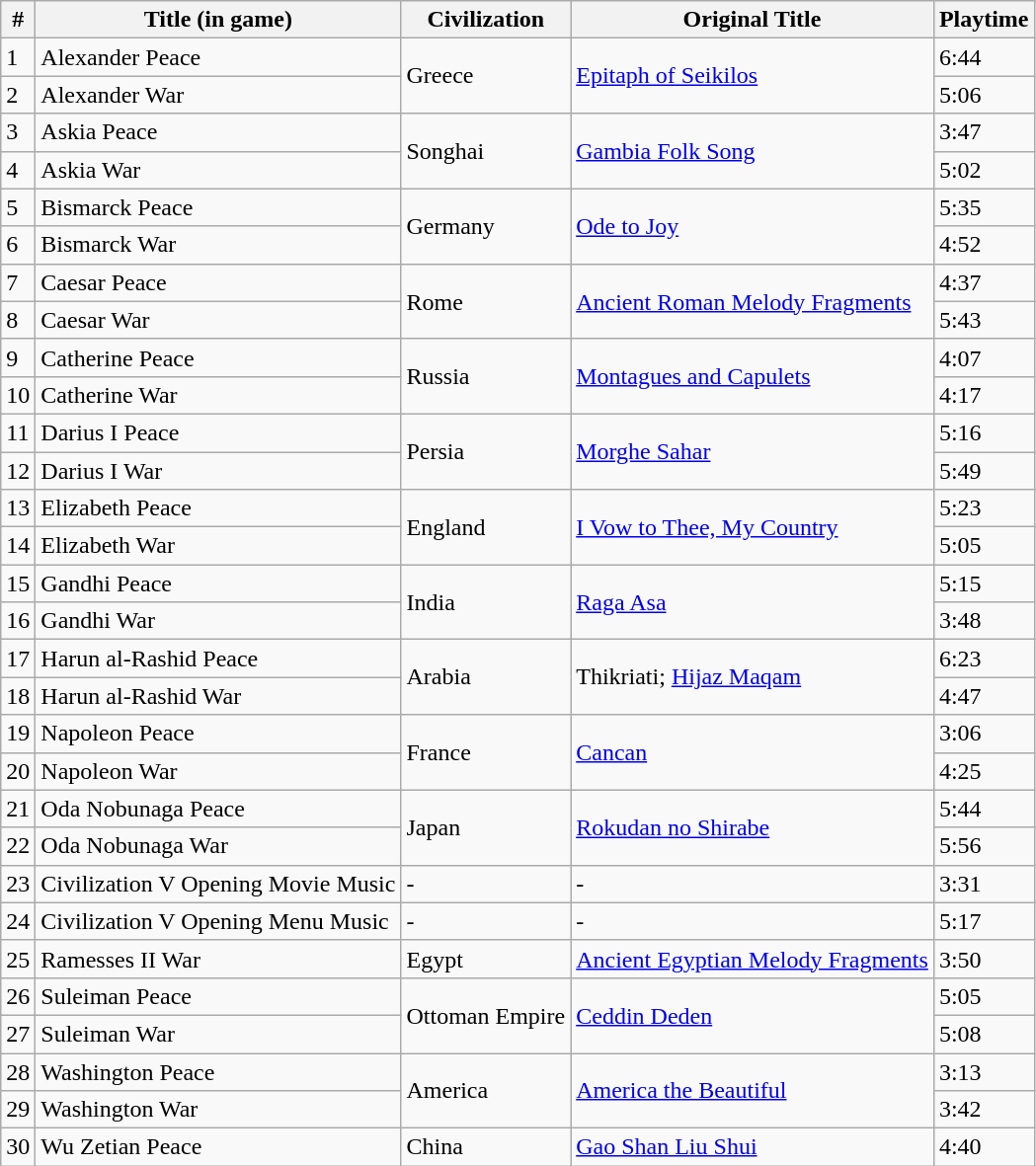<table class="wikitable sortable">
<tr>
<th>#</th>
<th>Title (in game)</th>
<th>Civilization</th>
<th>Original Title</th>
<th>Playtime</th>
</tr>
<tr>
<td>1</td>
<td>Alexander Peace</td>
<td rowspan="2">Greece</td>
<td rowspan="2"><a href='#'>Epitaph of Seikilos</a></td>
<td>6:44</td>
</tr>
<tr>
<td>2</td>
<td>Alexander War</td>
<td>5:06</td>
</tr>
<tr>
<td>3</td>
<td>Askia Peace</td>
<td rowspan="2">Songhai</td>
<td rowspan="2"><a href='#'>Gambia Folk Song</a></td>
<td>3:47</td>
</tr>
<tr>
<td>4</td>
<td>Askia War</td>
<td>5:02</td>
</tr>
<tr>
<td>5</td>
<td>Bismarck Peace</td>
<td rowspan="2">Germany</td>
<td rowspan="2"><a href='#'>Ode to Joy</a></td>
<td>5:35</td>
</tr>
<tr>
<td>6</td>
<td>Bismarck War</td>
<td>4:52</td>
</tr>
<tr>
<td>7</td>
<td>Caesar Peace</td>
<td rowspan="2">Rome</td>
<td rowspan="2"><a href='#'>Ancient Roman Melody Fragments</a></td>
<td>4:37</td>
</tr>
<tr>
<td>8</td>
<td>Caesar War</td>
<td>5:43</td>
</tr>
<tr>
<td>9</td>
<td>Catherine Peace</td>
<td rowspan="2">Russia</td>
<td rowspan="2"><a href='#'>Montagues and Capulets</a></td>
<td>4:07</td>
</tr>
<tr>
<td>10</td>
<td>Catherine War</td>
<td>4:17</td>
</tr>
<tr>
<td>11</td>
<td>Darius I Peace</td>
<td rowspan="2">Persia</td>
<td rowspan="2"><a href='#'>Morghe Sahar</a></td>
<td>5:16</td>
</tr>
<tr>
<td>12</td>
<td>Darius I War</td>
<td>5:49</td>
</tr>
<tr>
<td>13</td>
<td>Elizabeth Peace</td>
<td rowspan="2">England</td>
<td rowspan="2"><a href='#'>I Vow to Thee, My Country</a></td>
<td>5:23</td>
</tr>
<tr>
<td>14</td>
<td>Elizabeth War</td>
<td>5:05</td>
</tr>
<tr>
<td>15</td>
<td>Gandhi Peace</td>
<td rowspan="2">India</td>
<td rowspan="2"><a href='#'>Raga Asa</a></td>
<td>5:15</td>
</tr>
<tr>
<td>16</td>
<td>Gandhi War</td>
<td>3:48</td>
</tr>
<tr>
<td>17</td>
<td>Harun al-Rashid Peace</td>
<td rowspan="2">Arabia</td>
<td rowspan="2">Thikriati; <a href='#'>Hijaz Maqam</a></td>
<td>6:23</td>
</tr>
<tr>
<td>18</td>
<td>Harun al-Rashid War</td>
<td>4:47</td>
</tr>
<tr>
<td>19</td>
<td>Napoleon Peace</td>
<td rowspan="2">France</td>
<td rowspan="2"><a href='#'>Cancan</a></td>
<td>3:06</td>
</tr>
<tr>
<td>20</td>
<td>Napoleon War</td>
<td>4:25</td>
</tr>
<tr>
<td>21</td>
<td>Oda Nobunaga Peace</td>
<td rowspan="2">Japan</td>
<td rowspan="2"><a href='#'>Rokudan no Shirabe</a></td>
<td>5:44</td>
</tr>
<tr>
<td>22</td>
<td>Oda Nobunaga War</td>
<td>5:56</td>
</tr>
<tr>
<td>23</td>
<td>Civilization V Opening Movie Music</td>
<td>-</td>
<td>-</td>
<td>3:31</td>
</tr>
<tr>
<td>24</td>
<td>Civilization V Opening Menu Music</td>
<td>-</td>
<td>-</td>
<td>5:17</td>
</tr>
<tr>
<td>25</td>
<td>Ramesses II War</td>
<td>Egypt</td>
<td><a href='#'>Ancient Egyptian Melody Fragments</a></td>
<td>3:50</td>
</tr>
<tr>
<td>26</td>
<td>Suleiman Peace</td>
<td rowspan="2">Ottoman Empire</td>
<td rowspan="2"><a href='#'>Ceddin Deden</a></td>
<td>5:05</td>
</tr>
<tr>
<td>27</td>
<td>Suleiman War</td>
<td>5:08</td>
</tr>
<tr>
<td>28</td>
<td>Washington Peace</td>
<td rowspan="2">America</td>
<td rowspan="2"><a href='#'>America the Beautiful</a></td>
<td>3:13</td>
</tr>
<tr>
<td>29</td>
<td>Washington War</td>
<td>3:42</td>
</tr>
<tr>
<td>30</td>
<td>Wu Zetian Peace</td>
<td>China</td>
<td><a href='#'>Gao Shan Liu Shui</a></td>
<td>4:40</td>
</tr>
</table>
